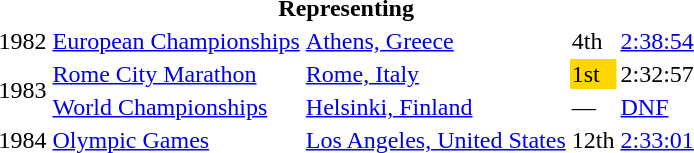<table>
<tr>
<th colspan="5">Representing </th>
</tr>
<tr>
<td>1982</td>
<td><a href='#'>European Championships</a></td>
<td><a href='#'>Athens, Greece</a></td>
<td>4th</td>
<td><a href='#'>2:38:54</a></td>
</tr>
<tr>
<td rowspan=2>1983</td>
<td><a href='#'>Rome City Marathon</a></td>
<td><a href='#'>Rome, Italy</a></td>
<td bgcolor="gold">1st</td>
<td>2:32:57</td>
</tr>
<tr>
<td><a href='#'>World Championships</a></td>
<td><a href='#'>Helsinki, Finland</a></td>
<td>—</td>
<td><a href='#'>DNF</a></td>
</tr>
<tr>
<td>1984</td>
<td><a href='#'>Olympic Games</a></td>
<td><a href='#'>Los Angeles, United States</a></td>
<td>12th</td>
<td><a href='#'>2:33:01</a></td>
</tr>
</table>
